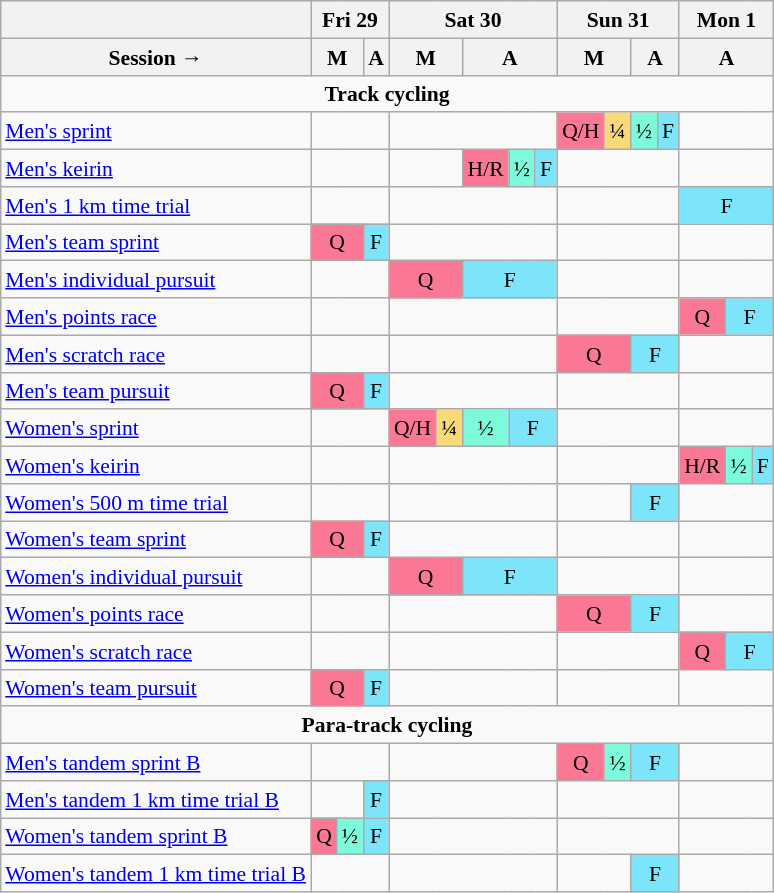<table class="wikitable" style="margin:0.5em auto; font-size:90%; line-height:1.25em; text-align:center;">
<tr>
<th></th>
<th colspan=3>Fri 29</th>
<th colspan=5>Sat 30</th>
<th colspan=4>Sun 31</th>
<th colspan=3>Mon 1</th>
</tr>
<tr>
<th>Session →</th>
<th colspan=2>M</th>
<th>A</th>
<th colspan=2>M</th>
<th colspan=3>A</th>
<th colspan=2>M</th>
<th colspan=2>A</th>
<th colspan=3>A</th>
</tr>
<tr>
<td colspan=16><strong>Track cycling</strong></td>
</tr>
<tr>
<td style="text-align:left;"><a href='#'>Men's sprint</a></td>
<td colspan=3></td>
<td colspan=5></td>
<td style="background-color:#FA7894">Q/H</td>
<td style="background-color:#FAD978;">¼</td>
<td style="background-color:#7DFADB;">½</td>
<td style="background-color:#7DE5FA;">F</td>
<td colspan=3></td>
</tr>
<tr>
<td style="text-align:left;"><a href='#'>Men's keirin</a></td>
<td colspan=3></td>
<td colspan=2></td>
<td style="background-color:#FA7894">H/R</td>
<td style="background-color:#7DFADB;">½</td>
<td style="background-color:#7DE5FA;">F</td>
<td colspan=4></td>
<td colspan=3></td>
</tr>
<tr>
<td style="text-align:left;"><a href='#'>Men's 1 km time trial</a></td>
<td colspan=3></td>
<td colspan=5></td>
<td colspan=4></td>
<td colspan="3" style="background-color:#7DE5FA;">F</td>
</tr>
<tr>
<td style="text-align:left;"><a href='#'>Men's team sprint</a></td>
<td colspan="2" style="background-color:#FA7894">Q</td>
<td style="background-color:#7DE5FA;">F</td>
<td colspan=5></td>
<td colspan=4></td>
<td colspan=3></td>
</tr>
<tr>
<td style="text-align:left;"><a href='#'>Men's individual pursuit</a></td>
<td colspan=3></td>
<td colspan="2" style="background-color:#FA7894">Q</td>
<td colspan="3" style="background-color:#7DE5FA;">F</td>
<td colspan=4></td>
<td colspan=3></td>
</tr>
<tr>
<td style="text-align:left;"><a href='#'>Men's points race</a></td>
<td colspan=3></td>
<td colspan=5></td>
<td colspan=4></td>
<td style="background-color:#FA7894">Q</td>
<td colspan="2" style="background-color:#7DE5FA;">F</td>
</tr>
<tr>
<td style="text-align:left;"><a href='#'>Men's scratch race</a></td>
<td colspan=3></td>
<td colspan=5></td>
<td colspan="2" style="background-color:#FA7894">Q</td>
<td colspan="2" style="background-color:#7DE5FA;">F</td>
<td colspan=3></td>
</tr>
<tr>
<td style="text-align:left;"><a href='#'>Men's team pursuit</a></td>
<td colspan="2" style="background-color:#FA7894">Q</td>
<td style="background-color:#7DE5FA;">F</td>
<td colspan=5></td>
<td colspan=4></td>
<td colspan=3></td>
</tr>
<tr>
<td style="text-align:left;"><a href='#'>Women's sprint</a></td>
<td colspan=3></td>
<td style="background-color:#FA7894">Q/H</td>
<td style="background-color:#FAD978;">¼</td>
<td style="background-color:#7DFADB;">½</td>
<td colspan="2" style="background-color:#7DE5FA;">F</td>
<td colspan=4></td>
<td colspan=3></td>
</tr>
<tr>
<td style="text-align:left;"><a href='#'>Women's keirin</a></td>
<td colspan=3></td>
<td colspan=5></td>
<td colspan=4></td>
<td style="background-color:#FA7894">H/R</td>
<td style="background-color:#7DFADB;">½</td>
<td style="background-color:#7DE5FA;">F</td>
</tr>
<tr>
<td style="text-align:left;"><a href='#'>Women's 500 m time trial</a></td>
<td colspan=3></td>
<td colspan=5></td>
<td colspan=2></td>
<td colspan="2" style="background-color:#7DE5FA;">F</td>
<td colspan=3></td>
</tr>
<tr>
<td style="text-align:left;"><a href='#'>Women's team sprint</a></td>
<td colspan="2" style="background-color:#FA7894">Q</td>
<td style="background-color:#7DE5FA;">F</td>
<td colspan=5></td>
<td colspan=4></td>
<td colspan=3></td>
</tr>
<tr>
<td style="text-align:left;"><a href='#'>Women's individual pursuit</a></td>
<td colspan=3></td>
<td colspan="2" style="background-color:#FA7894">Q</td>
<td colspan="3" style="background-color:#7DE5FA;">F</td>
<td colspan=4></td>
<td colspan=3></td>
</tr>
<tr>
<td style="text-align:left;"><a href='#'>Women's points race</a></td>
<td colspan=3></td>
<td colspan=5></td>
<td colspan="2" style="background-color:#FA7894">Q</td>
<td colspan="2" style="background-color:#7DE5FA;">F</td>
<td colspan="4"></td>
</tr>
<tr>
<td style="text-align:left;"><a href='#'>Women's scratch race</a></td>
<td colspan=3></td>
<td colspan=5></td>
<td colspan=4></td>
<td style="background-color:#FA7894">Q</td>
<td colspan="2" style="background-color:#7DE5FA;">F</td>
</tr>
<tr>
<td style="text-align:left;"><a href='#'>Women's team pursuit</a></td>
<td colspan="2" style="background-color:#FA7894">Q</td>
<td style="background-color:#7DE5FA;">F</td>
<td colspan=5></td>
<td colspan=4></td>
<td colspan=3></td>
</tr>
<tr>
<td colspan=16><strong>Para-track cycling</strong></td>
</tr>
<tr>
<td style="text-align:left;"><a href='#'>Men's tandem sprint B</a></td>
<td colspan=3></td>
<td colspan=5></td>
<td style="background-color:#FA7894">Q</td>
<td style="background-color:#7DFADB;">½</td>
<td colspan="2" style="background-color:#7DE5FA;">F</td>
<td colspan=3></td>
</tr>
<tr>
<td style="text-align:left;"><a href='#'>Men's tandem 1 km time trial B</a></td>
<td colspan=2></td>
<td style="background-color:#7DE5FA;">F</td>
<td colspan=5></td>
<td colspan=4></td>
<td colspan=3></td>
</tr>
<tr>
<td style="text-align:left;"><a href='#'>Women's tandem sprint B</a></td>
<td style="background-color:#FA7894">Q</td>
<td style="background-color:#7DFADB;">½</td>
<td style="background-color:#7DE5FA;">F</td>
<td colspan=5></td>
<td colspan=4></td>
<td colspan=3></td>
</tr>
<tr>
<td style="text-align:left;"><a href='#'>Women's tandem 1 km time trial B</a></td>
<td colspan=3></td>
<td colspan=5></td>
<td colspan=2></td>
<td colspan=2 style="background-color:#7DE5FA;">F</td>
<td colspan=3></td>
</tr>
</table>
